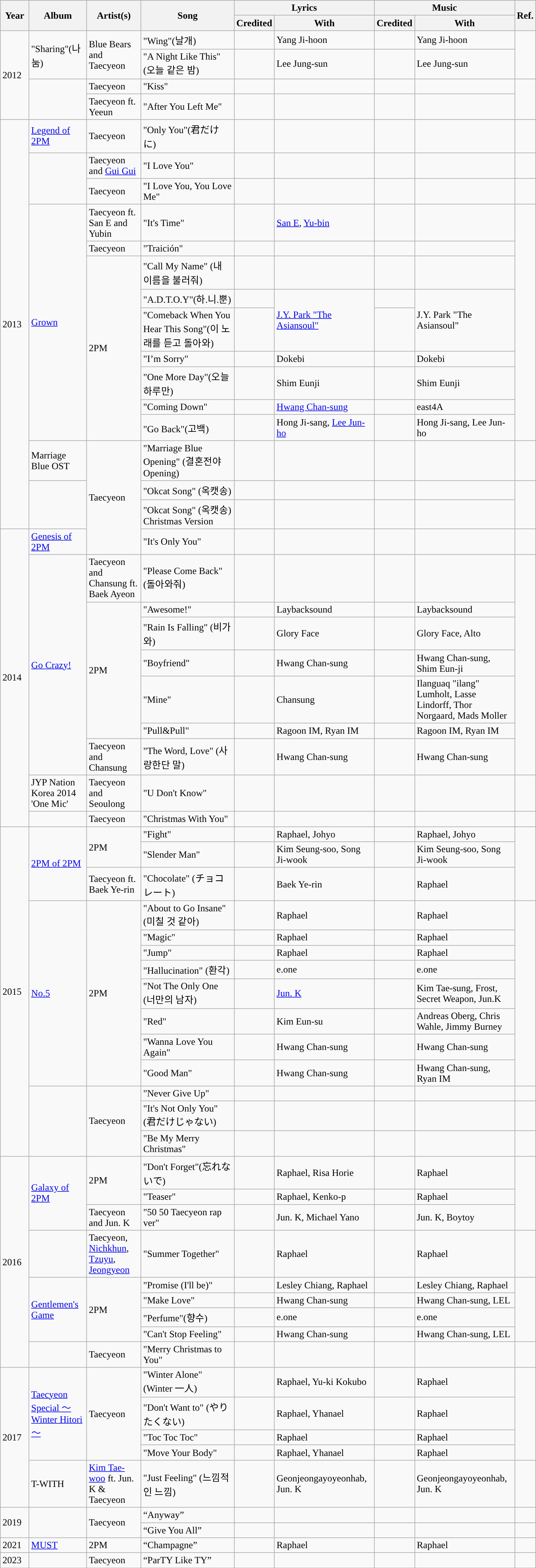<table class="wikitable"  style=width:900px>
<tr>
<th rowspan=2  width=50px>Year</th>
<th rowspan=2 width=100px>Album</th>
<th rowspan=2 width=100px>Artist(s)</th>
<th rowspan=2 width=200px>Song</th>
<th colspan="2">Lyrics</th>
<th colspan="2">Music</th>
<th rowspan=2 width=25px>Ref.</th>
</tr>
<tr>
<th width=50px>Credited</th>
<th width=170px>With</th>
<th width=50px>Credited</th>
<th width=170px>With</th>
</tr>
<tr>
<td rowspan="4">2012</td>
<td rowspan="2">"Sharing"(나눔)</td>
<td rowspan="2">Blue Bears and Taecyeon</td>
<td>"Wing"(날개)</td>
<td></td>
<td>Yang Ji-hoon</td>
<td></td>
<td>Yang Ji-hoon</td>
<td rowspan="2"><br></td>
</tr>
<tr>
<td>"A Night Like This"(오늘 같은 밤)</td>
<td></td>
<td>Lee Jung-sun</td>
<td></td>
<td>Lee Jung-sun</td>
</tr>
<tr>
<td rowspan="2"></td>
<td>Taecyeon</td>
<td>"Kiss"</td>
<td></td>
<td></td>
<td></td>
<td></td>
<td rowspan="2"></td>
</tr>
<tr>
<td>Taecyeon ft. Yeeun</td>
<td>"After You Left Me"</td>
<td></td>
<td></td>
<td></td>
<td></td>
</tr>
<tr>
<td rowspan="15">2013</td>
<td><a href='#'>Legend of 2PM</a></td>
<td>Taecyeon</td>
<td>"Only You"(君だけに)</td>
<td></td>
<td></td>
<td></td>
<td></td>
<td><br></td>
</tr>
<tr>
<td rowspan="2"></td>
<td>Taecyeon and <a href='#'>Gui Gui</a></td>
<td>"I Love You"</td>
<td></td>
<td></td>
<td></td>
<td></td>
<td></td>
</tr>
<tr>
<td>Taecyeon</td>
<td>"I Love You, You Love Me"</td>
<td></td>
<td></td>
<td></td>
<td></td>
<td></td>
</tr>
<tr>
<td rowspan="9"><a href='#'>Grown</a></td>
<td>Taecyeon ft. San E and Yubin</td>
<td>"It's Time"</td>
<td></td>
<td><a href='#'>San E</a>, <a href='#'>Yu-bin</a></td>
<td></td>
<td></td>
<td rowspan="9"></td>
</tr>
<tr>
<td>Taecyeon</td>
<td>"Traición"</td>
<td></td>
<td></td>
<td></td>
<td></td>
</tr>
<tr>
<td rowspan="7">2PM</td>
<td>"Call My Name" (내 이름을 불러줘)</td>
<td></td>
<td></td>
<td></td>
<td></td>
</tr>
<tr>
<td>"A.D.T.O.Y"(하.니.뿐)</td>
<td></td>
<td rowspan="2"><a href='#'>J.Y. Park "The Asiansoul"</a></td>
<td></td>
<td rowspan="2">J.Y. Park "The Asiansoul"</td>
</tr>
<tr>
<td>"Comeback When You Hear This Song"(이 노래를 듣고 돌아와)</td>
<td></td>
<td></td>
</tr>
<tr>
<td>"I’m Sorry"</td>
<td></td>
<td>Dokebi</td>
<td></td>
<td>Dokebi</td>
</tr>
<tr>
<td>"One More Day"(오늘 하루만)</td>
<td></td>
<td>Shim Eunji</td>
<td></td>
<td>Shim Eunji</td>
</tr>
<tr>
<td>"Coming Down"</td>
<td></td>
<td><a href='#'>Hwang Chan-sung</a></td>
<td></td>
<td>east4A</td>
</tr>
<tr>
<td>"Go Back"(고백)</td>
<td></td>
<td>Hong Ji-sang, <a href='#'>Lee Jun-ho</a></td>
<td></td>
<td>Hong Ji-sang, Lee Jun-ho</td>
</tr>
<tr>
<td>Marriage Blue OST</td>
<td rowspan="4">Taecyeon</td>
<td>"Marriage Blue Opening" (결혼전야 Opening)</td>
<td></td>
<td></td>
<td></td>
<td></td>
<td></td>
</tr>
<tr>
<td rowspan="2"></td>
<td>"Okcat Song" (옥캣송)</td>
<td></td>
<td></td>
<td></td>
<td></td>
<td rowspan="2"></td>
</tr>
<tr>
<td>"Okcat Song" (옥캣송) Christmas Version</td>
<td></td>
<td></td>
<td></td>
<td></td>
</tr>
<tr>
<td rowspan="10">2014</td>
<td><a href='#'>Genesis of 2PM</a></td>
<td>"It's Only You"</td>
<td></td>
<td></td>
<td></td>
<td></td>
<td><br></td>
</tr>
<tr>
<td rowspan="7"><a href='#'>Go Crazy!</a></td>
<td>Taecyeon and Chansung ft. Baek Ayeon</td>
<td>"Please Come Back"(돌아와줘)</td>
<td></td>
<td></td>
<td></td>
<td></td>
<td rowspan="7"></td>
</tr>
<tr>
<td rowspan="5">2PM</td>
<td>"Awesome!"</td>
<td></td>
<td>Laybacksound</td>
<td></td>
<td>Laybacksound</td>
</tr>
<tr>
<td>"Rain Is Falling" (비가와)</td>
<td></td>
<td>Glory Face</td>
<td></td>
<td>Glory Face, Alto</td>
</tr>
<tr>
<td>"Boyfriend"</td>
<td></td>
<td>Hwang Chan-sung</td>
<td></td>
<td>Hwang Chan-sung, Shim Eun-ji</td>
</tr>
<tr>
<td>"Mine"</td>
<td></td>
<td>Chansung</td>
<td></td>
<td>Ilanguaq "ilang" Lumholt, Lasse Lindorff, Thor Norgaard, Mads Moller</td>
</tr>
<tr>
<td>"Pull&Pull"</td>
<td></td>
<td>Ragoon IM, Ryan IM</td>
<td></td>
<td>Ragoon IM, Ryan IM</td>
</tr>
<tr>
<td>Taecyeon and Chansung</td>
<td>"The Word, Love" (사랑한단 말)</td>
<td></td>
<td>Hwang Chan-sung</td>
<td></td>
<td>Hwang Chan-sung</td>
</tr>
<tr>
<td>JYP Nation Korea 2014 'One Mic'</td>
<td>Taecyeon and Seoulong</td>
<td>"U Don't Know"</td>
<td></td>
<td></td>
<td></td>
<td></td>
<td></td>
</tr>
<tr>
<td></td>
<td>Taecyeon</td>
<td>"Christmas With You"</td>
<td></td>
<td></td>
<td></td>
<td></td>
<td></td>
</tr>
<tr>
<td rowspan="14">2015</td>
<td rowspan="3"><a href='#'>2PM of 2PM</a></td>
<td rowspan="2">2PM</td>
<td>"Fight"</td>
<td></td>
<td>Raphael, Johyo</td>
<td></td>
<td>Raphael, Johyo</td>
<td rowspan="3"></td>
</tr>
<tr>
<td>"Slender Man"</td>
<td></td>
<td>Kim Seung-soo, Song Ji-wook</td>
<td></td>
<td>Kim Seung-soo, Song Ji-wook</td>
</tr>
<tr>
<td>Taecyeon ft. Baek Ye-rin</td>
<td>"Chocolate" (チョコレート)</td>
<td></td>
<td>Baek Ye-rin</td>
<td></td>
<td>Raphael</td>
</tr>
<tr>
<td rowspan="8"><a href='#'>No.5</a></td>
<td rowspan="8">2PM</td>
<td>"About to Go Insane" (미칠 것 같아)</td>
<td></td>
<td>Raphael</td>
<td></td>
<td>Raphael</td>
<td rowspan="8"></td>
</tr>
<tr>
<td>"Magic"</td>
<td></td>
<td>Raphael</td>
<td></td>
<td>Raphael</td>
</tr>
<tr>
<td>"Jump"</td>
<td></td>
<td>Raphael</td>
<td></td>
<td>Raphael</td>
</tr>
<tr>
<td>"Hallucination" (환각)</td>
<td></td>
<td>e.one</td>
<td></td>
<td>e.one</td>
</tr>
<tr>
<td>"Not The Only One (너만의 남자)</td>
<td></td>
<td><a href='#'>Jun. K</a></td>
<td></td>
<td>Kim Tae-sung, Frost, Secret Weapon, Jun.K</td>
</tr>
<tr>
<td>"Red"</td>
<td></td>
<td>Kim Eun-su</td>
<td></td>
<td>Andreas Oberg, Chris Wahle, Jimmy Burney</td>
</tr>
<tr>
<td>"Wanna Love You Again"</td>
<td></td>
<td>Hwang Chan-sung</td>
<td></td>
<td>Hwang Chan-sung</td>
</tr>
<tr>
<td>"Good Man"</td>
<td></td>
<td>Hwang Chan-sung</td>
<td></td>
<td>Hwang Chan-sung, Ryan IM</td>
</tr>
<tr>
<td rowspan="3"></td>
<td rowspan="3">Taecyeon</td>
<td>"Never Give Up"</td>
<td></td>
<td></td>
<td></td>
<td></td>
<td></td>
</tr>
<tr>
<td>"It's Not Only You" (君だけじゃない)</td>
<td></td>
<td></td>
<td></td>
<td></td>
<td></td>
</tr>
<tr>
<td>"Be My Merry Christmas"</td>
<td></td>
<td></td>
<td></td>
<td></td>
<td></td>
</tr>
<tr>
<td rowspan="9">2016</td>
<td rowspan="3"><a href='#'>Galaxy of 2PM</a></td>
<td rowspan="2">2PM</td>
<td>"Don't Forget"(忘れないで)</td>
<td></td>
<td>Raphael, Risa Horie</td>
<td></td>
<td>Raphael</td>
<td rowspan="3"></td>
</tr>
<tr>
<td>"Teaser"</td>
<td></td>
<td>Raphael, Kenko-p</td>
<td></td>
<td>Raphael</td>
</tr>
<tr>
<td>Taecyeon and Jun. K</td>
<td>"50 50 Taecyeon rap ver"</td>
<td></td>
<td>Jun. K, Michael Yano</td>
<td></td>
<td>Jun. K, Boytoy</td>
</tr>
<tr>
<td></td>
<td>Taecyeon, <a href='#'>Nichkhun</a>, <a href='#'>Tzuyu</a>, <a href='#'>Jeongyeon</a></td>
<td>"Summer Together"</td>
<td></td>
<td>Raphael</td>
<td></td>
<td>Raphael</td>
<td></td>
</tr>
<tr>
<td rowspan="4"><a href='#'>Gentlemen's Game</a></td>
<td rowspan="4">2PM</td>
<td>"Promise (I'll be)"</td>
<td></td>
<td>Lesley Chiang, Raphael</td>
<td></td>
<td>Lesley Chiang, Raphael</td>
<td rowspan="4"></td>
</tr>
<tr>
<td>"Make Love"</td>
<td></td>
<td>Hwang Chan-sung</td>
<td></td>
<td>Hwang Chan-sung, LEL</td>
</tr>
<tr>
<td>"Perfume"(향수)</td>
<td></td>
<td>e.one</td>
<td></td>
<td>e.one</td>
</tr>
<tr>
<td>"Can't Stop Feeling"</td>
<td></td>
<td>Hwang Chan-sung</td>
<td></td>
<td>Hwang Chan-sung, LEL</td>
</tr>
<tr>
<td></td>
<td>Taecyeon</td>
<td>"Merry Christmas to You"</td>
<td></td>
<td></td>
<td></td>
<td></td>
<td></td>
</tr>
<tr>
<td rowspan="5">2017</td>
<td rowspan="4"><a href='#'>Taecyeon Special ～Winter Hitori～</a></td>
<td rowspan="4">Taecyeon</td>
<td>"Winter Alone" (Winter 一人)</td>
<td></td>
<td>Raphael, Yu-ki Kokubo</td>
<td></td>
<td>Raphael</td>
<td rowspan="4"></td>
</tr>
<tr>
<td>"Don't Want to" (やりたくない)</td>
<td></td>
<td>Raphael, Yhanael</td>
<td></td>
<td>Raphael</td>
</tr>
<tr>
<td>"Toc Toc Toc"</td>
<td></td>
<td>Raphael</td>
<td></td>
<td>Raphael</td>
</tr>
<tr>
<td>"Move Your Body"</td>
<td></td>
<td>Raphael, Yhanael</td>
<td></td>
<td>Raphael</td>
</tr>
<tr>
<td>T-WITH</td>
<td><a href='#'>Kim Tae-woo</a> ft. Jun. K & Taecyeon</td>
<td>"Just Feeling" (느낌적인 느낌)</td>
<td></td>
<td>Geonjeongayoyeonhab, Jun. K</td>
<td></td>
<td>Geonjeongayoyeonhab, Jun. K</td>
<td></td>
</tr>
<tr>
<td rowspan="2">2019</td>
<td rowspan="2"></td>
<td rowspan="2">Taecyeon</td>
<td>“Anyway”</td>
<td></td>
<td></td>
<td></td>
<td></td>
<td></td>
</tr>
<tr>
<td>“Give You All”</td>
<td></td>
<td></td>
<td></td>
<td></td>
<td></td>
</tr>
<tr>
<td rowspan="1">2021</td>
<td rowspan="1"><a href='#'>MUST</a></td>
<td rowspan="1">2PM</td>
<td>“Champagne”</td>
<td></td>
<td>Raphael</td>
<td></td>
<td>Raphael</td>
<td></td>
</tr>
<tr>
<td rowspan="1">2023</td>
<td rowspan="1"></td>
<td rowspan="1">Taecyeon</td>
<td>“ParTY Like TY”</td>
<td></td>
<td></td>
<td></td>
<td></td>
<td></td>
</tr>
<tr>
</tr>
</table>
